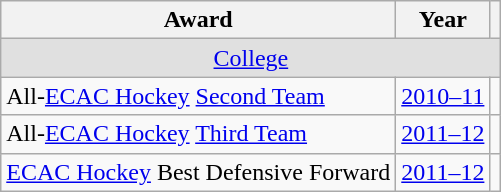<table class="wikitable">
<tr>
<th>Award</th>
<th>Year</th>
<th></th>
</tr>
<tr ALIGN="center" bgcolor="#e0e0e0">
<td colspan="3"><a href='#'>College</a></td>
</tr>
<tr>
<td>All-<a href='#'>ECAC Hockey</a> <a href='#'>Second Team</a></td>
<td><a href='#'>2010–11</a></td>
<td></td>
</tr>
<tr>
<td>All-<a href='#'>ECAC Hockey</a> <a href='#'>Third Team</a></td>
<td><a href='#'>2011–12</a></td>
<td></td>
</tr>
<tr>
<td><a href='#'>ECAC Hockey</a> Best Defensive Forward</td>
<td><a href='#'>2011–12</a></td>
<td></td>
</tr>
</table>
